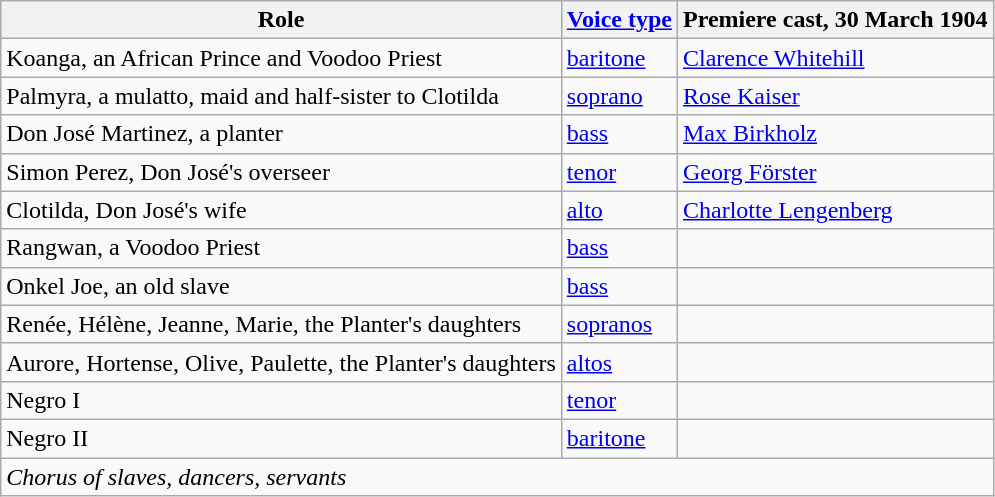<table class="wikitable">
<tr>
<th>Role</th>
<th><a href='#'>Voice type</a></th>
<th>Premiere cast, 30 March 1904</th>
</tr>
<tr>
<td>Koanga, an African Prince and Voodoo Priest</td>
<td><a href='#'>baritone</a></td>
<td><a href='#'>Clarence Whitehill</a></td>
</tr>
<tr>
<td>Palmyra, a mulatto, maid and half-sister to Clotilda</td>
<td><a href='#'>soprano</a></td>
<td><a href='#'>Rose Kaiser</a></td>
</tr>
<tr>
<td>Don José Martinez, a planter</td>
<td><a href='#'>bass</a></td>
<td><a href='#'>Max Birkholz</a></td>
</tr>
<tr>
<td>Simon Perez, Don José's overseer</td>
<td><a href='#'>tenor</a></td>
<td><a href='#'>Georg Förster</a></td>
</tr>
<tr>
<td>Clotilda, Don José's wife</td>
<td><a href='#'>alto</a></td>
<td><a href='#'>Charlotte Lengenberg</a></td>
</tr>
<tr>
<td>Rangwan, a Voodoo Priest</td>
<td><a href='#'>bass</a></td>
<td></td>
</tr>
<tr>
<td>Onkel Joe, an old slave</td>
<td><a href='#'>bass</a></td>
<td></td>
</tr>
<tr>
<td>Renée, Hélène, Jeanne, Marie, the Planter's daughters</td>
<td><a href='#'>sopranos</a></td>
</tr>
<tr>
<td>Aurore, Hortense, Olive, Paulette, the Planter's daughters</td>
<td><a href='#'>altos</a></td>
<td></td>
</tr>
<tr>
<td>Negro I</td>
<td><a href='#'>tenor</a></td>
<td></td>
</tr>
<tr>
<td>Negro II</td>
<td><a href='#'>baritone</a></td>
<td></td>
</tr>
<tr>
<td colspan="3"><em>Chorus of slaves, dancers, servants</em></td>
</tr>
</table>
